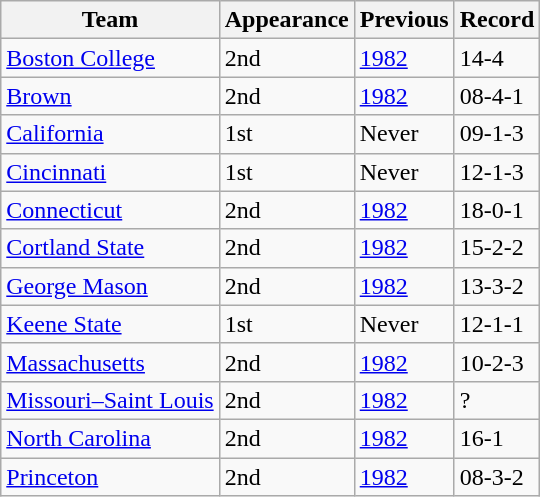<table class="wikitable sortable">
<tr>
<th>Team</th>
<th>Appearance</th>
<th>Previous</th>
<th>Record</th>
</tr>
<tr>
<td><a href='#'>Boston College</a></td>
<td>2nd</td>
<td><a href='#'>1982</a></td>
<td>14-4</td>
</tr>
<tr>
<td><a href='#'>Brown</a></td>
<td>2nd</td>
<td><a href='#'>1982</a></td>
<td>08-4-1</td>
</tr>
<tr>
<td><a href='#'>California</a></td>
<td>1st</td>
<td>Never</td>
<td>09-1-3</td>
</tr>
<tr>
<td><a href='#'>Cincinnati</a></td>
<td>1st</td>
<td>Never</td>
<td>12-1-3</td>
</tr>
<tr>
<td><a href='#'>Connecticut</a></td>
<td>2nd</td>
<td><a href='#'>1982</a></td>
<td>18-0-1</td>
</tr>
<tr>
<td><a href='#'>Cortland State</a></td>
<td>2nd</td>
<td><a href='#'>1982</a></td>
<td>15-2-2</td>
</tr>
<tr>
<td><a href='#'>George Mason</a></td>
<td>2nd</td>
<td><a href='#'>1982</a></td>
<td>13-3-2</td>
</tr>
<tr>
<td><a href='#'>Keene State</a></td>
<td>1st</td>
<td>Never</td>
<td>12-1-1</td>
</tr>
<tr>
<td><a href='#'>Massachusetts</a></td>
<td>2nd</td>
<td><a href='#'>1982</a></td>
<td>10-2-3</td>
</tr>
<tr>
<td><a href='#'>Missouri–Saint Louis</a></td>
<td>2nd</td>
<td><a href='#'>1982</a></td>
<td>?</td>
</tr>
<tr>
<td><a href='#'>North Carolina</a></td>
<td>2nd</td>
<td><a href='#'>1982</a></td>
<td>16-1</td>
</tr>
<tr>
<td><a href='#'>Princeton</a></td>
<td>2nd</td>
<td><a href='#'>1982</a></td>
<td>08-3-2</td>
</tr>
</table>
